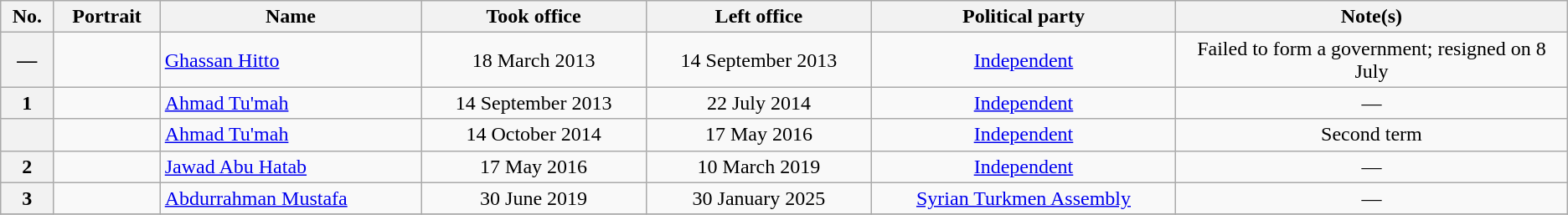<table class="wikitable plainrowheaders">
<tr>
<th scope="col">No.</th>
<th scope="col">Portrait</th>
<th scope="col">Name<br></th>
<th scope="col">Took office</th>
<th scope="col">Left office</th>
<th scope="col">Political party</th>
<th width=25%>Note(s)</th>
</tr>
<tr>
<th align=center>—</th>
<td align=center></td>
<td align="left"><a href='#'>Ghassan Hitto</a><br></td>
<td align=center>18 March 2013</td>
<td align=center>14 September 2013</td>
<td align=center><a href='#'>Independent</a></td>
<td align=center>Failed to form a government; resigned on 8 July</td>
</tr>
<tr>
<th align=center>1</th>
<td align=center></td>
<td align="left"><a href='#'>Ahmad Tu'mah</a><br></td>
<td align=center>14 September 2013</td>
<td align=center>22 July 2014</td>
<td align=center><a href='#'>Independent</a></td>
<td align=center>—</td>
</tr>
<tr>
<th align=center></th>
<td align=center></td>
<td align="left"><a href='#'>Ahmad Tu'mah</a><br></td>
<td align=center>14 October 2014</td>
<td align=center>17 May 2016</td>
<td align=center><a href='#'>Independent</a></td>
<td align=center>Second term</td>
</tr>
<tr>
<th align=center>2</th>
<td align=center></td>
<td align="left"><a href='#'>Jawad Abu Hatab</a><br></td>
<td align=center>17 May 2016</td>
<td align=center>10 March 2019</td>
<td align=center><a href='#'>Independent</a></td>
<td align=center>—</td>
</tr>
<tr>
<th align=center>3</th>
<td align=center></td>
<td align="left"><a href='#'>Abdurrahman Mustafa</a><br></td>
<td align=center>30 June 2019</td>
<td align=center>30 January 2025</td>
<td align=center><a href='#'>Syrian Turkmen Assembly</a></td>
<td align=center>—</td>
</tr>
<tr>
</tr>
</table>
